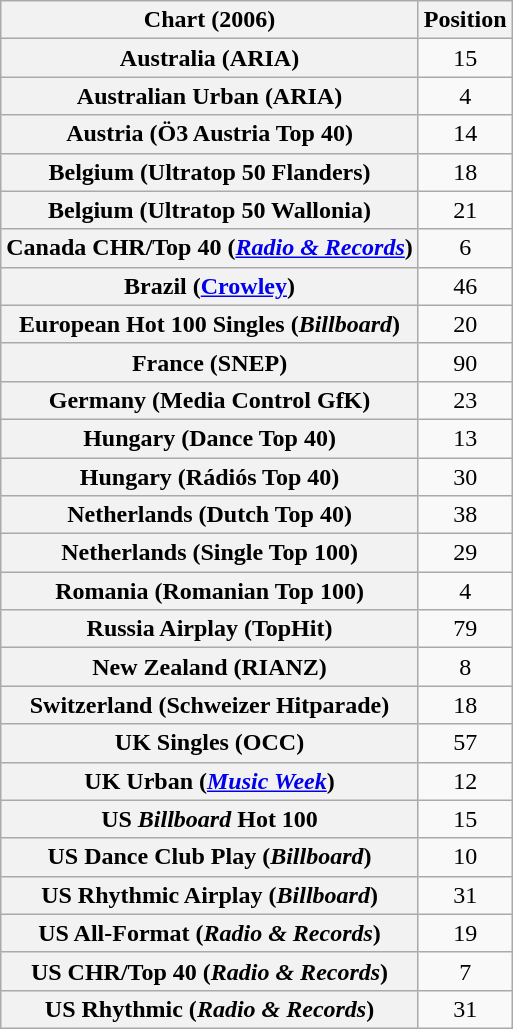<table class="wikitable plainrowheaders sortable" style="text-align:center">
<tr>
<th>Chart (2006)</th>
<th>Position</th>
</tr>
<tr>
<th scope="row">Australia (ARIA)</th>
<td>15</td>
</tr>
<tr>
<th scope="row">Australian Urban (ARIA)</th>
<td>4</td>
</tr>
<tr>
<th scope="row">Austria (Ö3 Austria Top 40)</th>
<td>14</td>
</tr>
<tr>
<th scope="row">Belgium (Ultratop 50 Flanders)</th>
<td>18</td>
</tr>
<tr>
<th scope="row">Belgium (Ultratop 50 Wallonia)</th>
<td>21</td>
</tr>
<tr>
<th scope="row">Canada CHR/Top 40 (<em><a href='#'>Radio & Records</a></em>)</th>
<td>6</td>
</tr>
<tr>
<th scope="row">Brazil (<a href='#'>Crowley</a>)</th>
<td>46</td>
</tr>
<tr>
<th scope="row">European Hot 100 Singles (<em>Billboard</em>)</th>
<td>20</td>
</tr>
<tr>
<th scope="row">France (SNEP)</th>
<td>90</td>
</tr>
<tr>
<th scope="row">Germany (Media Control GfK)</th>
<td>23</td>
</tr>
<tr>
<th scope="row">Hungary (Dance Top 40)</th>
<td>13</td>
</tr>
<tr>
<th scope="row">Hungary (Rádiós Top 40)</th>
<td>30</td>
</tr>
<tr>
<th scope="row">Netherlands (Dutch Top 40)</th>
<td>38</td>
</tr>
<tr>
<th scope="row">Netherlands (Single Top 100)</th>
<td>29</td>
</tr>
<tr>
<th scope="row">Romania (Romanian Top 100)</th>
<td>4</td>
</tr>
<tr>
<th scope="row">Russia Airplay (TopHit)</th>
<td>79</td>
</tr>
<tr>
<th scope="row">New Zealand (RIANZ)</th>
<td>8</td>
</tr>
<tr>
<th scope="row">Switzerland (Schweizer Hitparade)</th>
<td>18</td>
</tr>
<tr>
<th scope="row">UK Singles (OCC)</th>
<td>57</td>
</tr>
<tr>
<th scope="row">UK Urban (<em><a href='#'>Music Week</a></em>)</th>
<td>12</td>
</tr>
<tr>
<th scope="row">US <em>Billboard</em> Hot 100</th>
<td>15</td>
</tr>
<tr>
<th scope="row">US Dance Club Play (<em>Billboard</em>)</th>
<td>10</td>
</tr>
<tr>
<th scope="row">US Rhythmic Airplay (<em>Billboard</em>)</th>
<td>31</td>
</tr>
<tr>
<th scope="row">US All-Format (<em>Radio & Records</em>)</th>
<td>19</td>
</tr>
<tr>
<th scope="row">US CHR/Top 40 (<em>Radio & Records</em>)</th>
<td>7</td>
</tr>
<tr>
<th scope="row">US Rhythmic (<em>Radio & Records</em>)</th>
<td>31</td>
</tr>
</table>
